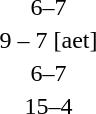<table style="text-align:center">
<tr>
<th width=200></th>
<th width=100></th>
<th width=200></th>
</tr>
<tr>
<td align=right></td>
<td>6–7</td>
<td align=left><strong></strong></td>
</tr>
<tr>
<td align=right><strong></strong></td>
<td>9 – 7 [aet]</td>
<td align=left></td>
</tr>
<tr>
<td align=right></td>
<td>6–7</td>
<td align=left><strong></strong></td>
</tr>
<tr>
<td align=right><strong></strong></td>
<td>15–4</td>
<td align=left></td>
</tr>
</table>
